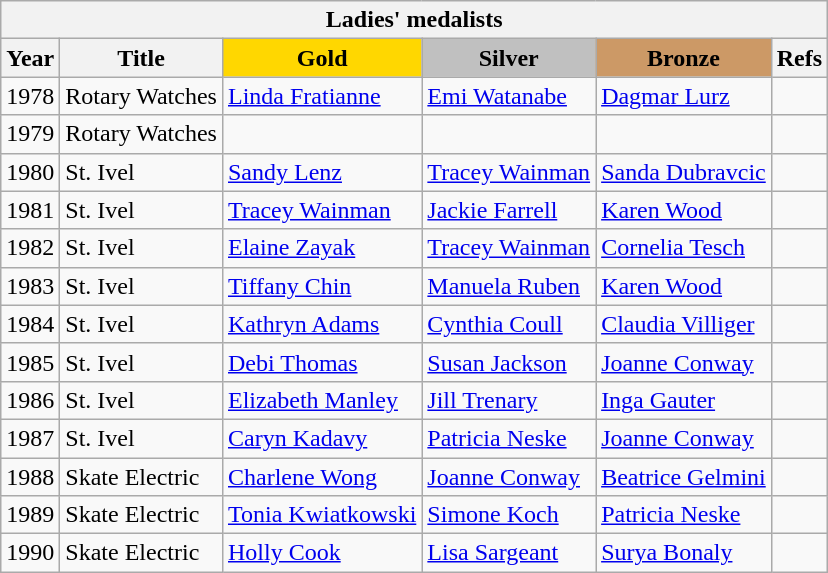<table class="wikitable">
<tr>
<th colspan=6 align=center>Ladies' medalists</th>
</tr>
<tr>
<th>Year</th>
<th>Title</th>
<td align=center bgcolor=gold><strong>Gold</strong></td>
<td align=center bgcolor=silver><strong>Silver</strong></td>
<td align=center bgcolor=cc9966><strong>Bronze</strong></td>
<th>Refs</th>
</tr>
<tr>
<td>1978</td>
<td>Rotary Watches</td>
<td> <a href='#'>Linda Fratianne</a></td>
<td> <a href='#'>Emi Watanabe</a></td>
<td> <a href='#'>Dagmar Lurz</a></td>
<td></td>
</tr>
<tr>
<td>1979</td>
<td>Rotary Watches</td>
<td></td>
<td></td>
<td></td>
</tr>
<tr>
<td>1980</td>
<td>St. Ivel</td>
<td> <a href='#'>Sandy Lenz</a></td>
<td> <a href='#'>Tracey Wainman</a></td>
<td> <a href='#'>Sanda Dubravcic</a></td>
<td></td>
</tr>
<tr>
<td>1981</td>
<td>St. Ivel</td>
<td> <a href='#'>Tracey Wainman</a></td>
<td> <a href='#'>Jackie Farrell</a></td>
<td> <a href='#'>Karen Wood</a></td>
<td></td>
</tr>
<tr>
<td>1982</td>
<td>St. Ivel</td>
<td> <a href='#'>Elaine Zayak</a></td>
<td> <a href='#'>Tracey Wainman</a></td>
<td> <a href='#'>Cornelia Tesch</a></td>
<td></td>
</tr>
<tr>
<td>1983</td>
<td>St. Ivel</td>
<td> <a href='#'>Tiffany Chin</a></td>
<td> <a href='#'>Manuela Ruben</a></td>
<td> <a href='#'>Karen Wood</a></td>
<td></td>
</tr>
<tr>
<td>1984</td>
<td>St. Ivel</td>
<td> <a href='#'>Kathryn Adams</a></td>
<td> <a href='#'>Cynthia Coull</a></td>
<td> <a href='#'>Claudia Villiger</a></td>
<td></td>
</tr>
<tr>
<td>1985</td>
<td>St. Ivel</td>
<td> <a href='#'>Debi Thomas</a></td>
<td> <a href='#'>Susan Jackson</a></td>
<td> <a href='#'>Joanne Conway</a></td>
<td></td>
</tr>
<tr>
<td>1986</td>
<td>St. Ivel</td>
<td> <a href='#'>Elizabeth Manley</a></td>
<td> <a href='#'>Jill Trenary</a></td>
<td> <a href='#'>Inga Gauter</a></td>
<td></td>
</tr>
<tr>
<td>1987</td>
<td>St. Ivel</td>
<td> <a href='#'>Caryn Kadavy</a></td>
<td> <a href='#'>Patricia Neske</a></td>
<td> <a href='#'>Joanne Conway</a></td>
<td></td>
</tr>
<tr>
<td>1988</td>
<td>Skate Electric</td>
<td> <a href='#'>Charlene Wong</a></td>
<td> <a href='#'>Joanne Conway</a></td>
<td> <a href='#'>Beatrice Gelmini</a></td>
<td></td>
</tr>
<tr>
<td>1989</td>
<td>Skate Electric</td>
<td> <a href='#'>Tonia Kwiatkowski</a></td>
<td> <a href='#'>Simone Koch</a></td>
<td> <a href='#'>Patricia Neske</a></td>
<td></td>
</tr>
<tr>
<td>1990</td>
<td>Skate Electric</td>
<td> <a href='#'>Holly Cook</a></td>
<td> <a href='#'>Lisa Sargeant</a></td>
<td> <a href='#'>Surya Bonaly</a></td>
<td></td>
</tr>
</table>
